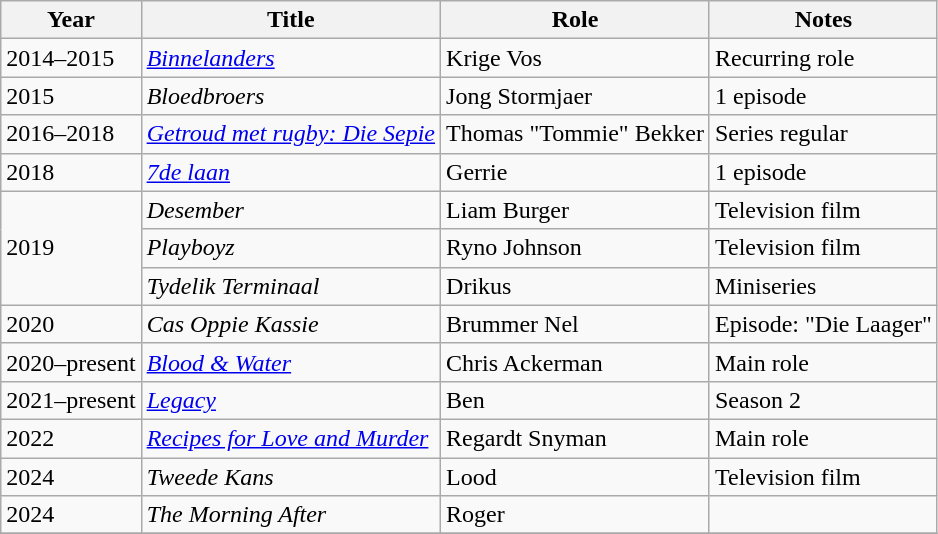<table class="wikitable">
<tr>
<th>Year</th>
<th>Title</th>
<th>Role</th>
<th>Notes</th>
</tr>
<tr>
<td>2014–2015</td>
<td><em><a href='#'>Binnelanders</a></em></td>
<td>Krige Vos</td>
<td>Recurring role</td>
</tr>
<tr>
<td>2015</td>
<td><em>Bloedbroers</em></td>
<td>Jong Stormjaer</td>
<td>1 episode</td>
</tr>
<tr>
<td>2016–2018</td>
<td><em><a href='#'>Getroud met rugby: Die Sepie</a></em></td>
<td>Thomas "Tommie" Bekker</td>
<td>Series regular</td>
</tr>
<tr>
<td>2018</td>
<td><em><a href='#'>7de laan</a></em></td>
<td>Gerrie</td>
<td>1 episode</td>
</tr>
<tr>
<td rowspan="3">2019</td>
<td><em>Desember</em></td>
<td>Liam Burger</td>
<td>Television film</td>
</tr>
<tr>
<td><em>Playboyz</em></td>
<td>Ryno Johnson</td>
<td>Television film</td>
</tr>
<tr>
<td><em>Tydelik Terminaal</em></td>
<td>Drikus</td>
<td>Miniseries</td>
</tr>
<tr>
<td>2020</td>
<td><em>Cas Oppie Kassie</em></td>
<td>Brummer Nel</td>
<td>Episode: "Die Laager"</td>
</tr>
<tr>
<td>2020–present</td>
<td><em><a href='#'>Blood & Water</a></em></td>
<td>Chris Ackerman</td>
<td>Main role</td>
</tr>
<tr>
<td>2021–present</td>
<td><em><a href='#'>Legacy</a></em></td>
<td>Ben</td>
<td>Season 2</td>
</tr>
<tr>
<td>2022</td>
<td><em><a href='#'>Recipes for Love and Murder</a></em></td>
<td>Regardt Snyman</td>
<td>Main role</td>
</tr>
<tr>
<td>2024</td>
<td><em>Tweede Kans</em></td>
<td>Lood</td>
<td>Television film</td>
</tr>
<tr>
<td>2024</td>
<td><em>The Morning After</em></td>
<td>Roger</td>
<td></td>
</tr>
<tr>
</tr>
</table>
